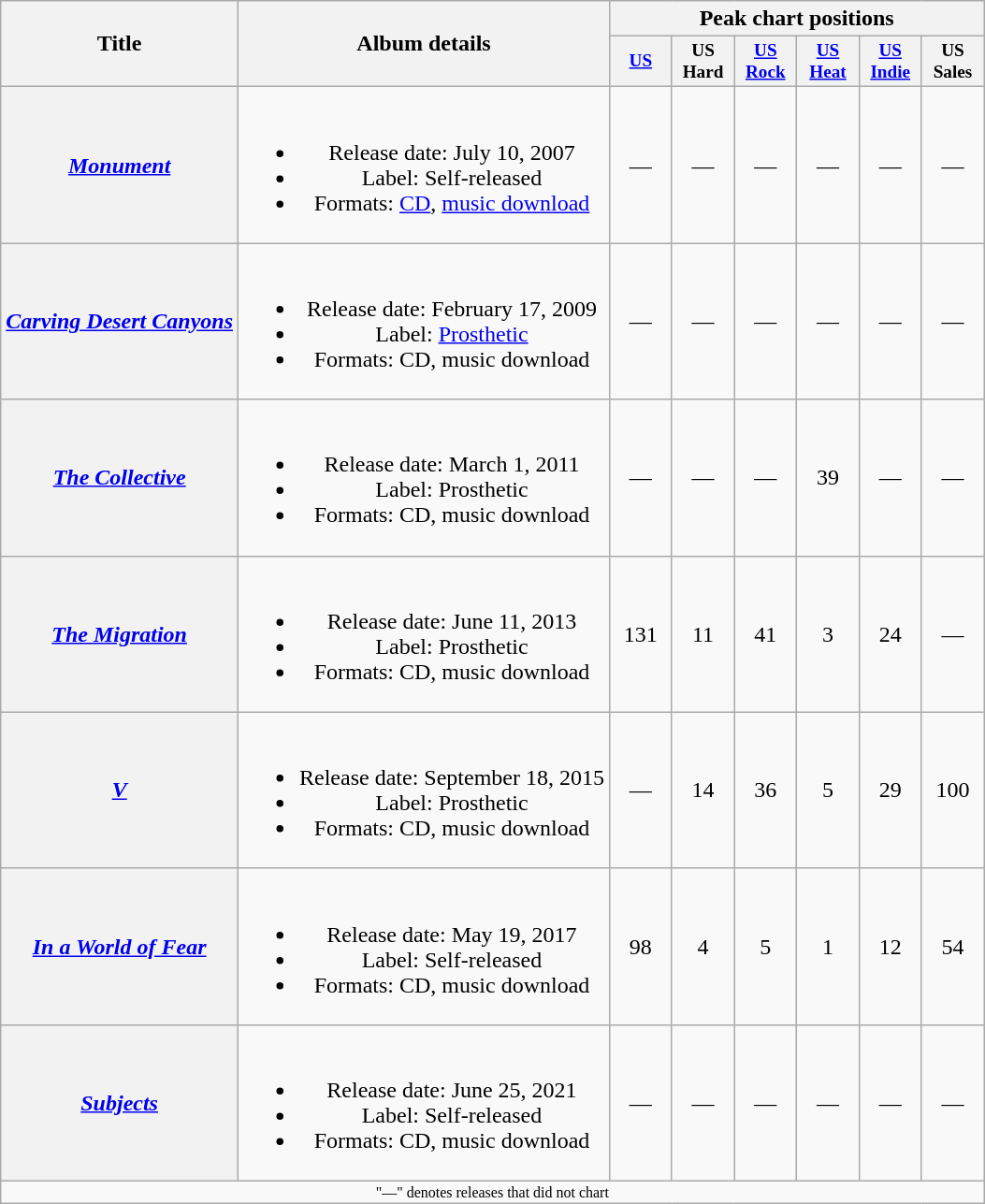<table class="wikitable plainrowheaders" style="text-align:center;">
<tr>
<th rowspan="2">Title</th>
<th rowspan="2">Album details</th>
<th colspan="6">Peak chart positions</th>
</tr>
<tr>
<th style="width:3em;font-size:80%;" data-sort-type="number"><a href='#'>US</a><br></th>
<th style="width:3em;font-size:80%;" data-sort-type="number">US<br>Hard<br></th>
<th style="width:3em;font-size:80%;" data-sort-type="number"><a href='#'>US Rock</a><br></th>
<th style="width:3em;font-size:80%;" data-sort-type="number"><a href='#'>US Heat</a><br></th>
<th style="width:3em;font-size:80%;" data-sort-type="number"><a href='#'>US Indie</a><br></th>
<th style="width:3em;font-size:80%;" data-sort-type="number">US Sales<br></th>
</tr>
<tr>
<th scope="row"><em><a href='#'>Monument</a></em></th>
<td><br><ul><li>Release date: July 10, 2007</li><li>Label: Self-released</li><li>Formats: <a href='#'>CD</a>, <a href='#'>music download</a></li></ul></td>
<td>—</td>
<td>—</td>
<td>—</td>
<td>—</td>
<td>—</td>
<td>—</td>
</tr>
<tr>
<th scope="row"><em><a href='#'>Carving Desert Canyons</a></em></th>
<td><br><ul><li>Release date: February 17, 2009</li><li>Label: <a href='#'>Prosthetic</a></li><li>Formats: CD, music download</li></ul></td>
<td>—</td>
<td>—</td>
<td>—</td>
<td>—</td>
<td>—</td>
<td>—</td>
</tr>
<tr>
<th scope="row"><em><a href='#'>The Collective</a></em></th>
<td><br><ul><li>Release date: March 1, 2011</li><li>Label: Prosthetic</li><li>Formats: CD, music download</li></ul></td>
<td>—</td>
<td>—</td>
<td>—</td>
<td>39</td>
<td>—</td>
<td>—</td>
</tr>
<tr>
<th scope="row"><em><a href='#'>The Migration</a></em></th>
<td><br><ul><li>Release date: June 11, 2013</li><li>Label: Prosthetic</li><li>Formats: CD, music download</li></ul></td>
<td>131</td>
<td>11</td>
<td>41</td>
<td>3</td>
<td>24</td>
<td>—</td>
</tr>
<tr>
<th scope="row"><em><a href='#'>V</a></em></th>
<td><br><ul><li>Release date: September 18, 2015</li><li>Label: Prosthetic</li><li>Formats: CD, music download</li></ul></td>
<td>—</td>
<td>14</td>
<td>36</td>
<td>5</td>
<td>29</td>
<td>100</td>
</tr>
<tr>
<th scope="row"><em><a href='#'>In a World of Fear</a></em></th>
<td><br><ul><li>Release date: May 19, 2017</li><li>Label: Self-released</li><li>Formats: CD, music download</li></ul></td>
<td>98</td>
<td>4</td>
<td>5</td>
<td>1</td>
<td>12</td>
<td>54</td>
</tr>
<tr>
<th scope="row"><em><a href='#'>Subjects</a></em></th>
<td><br><ul><li>Release date: June 25, 2021</li><li>Label: Self-released</li><li>Formats: CD, music download</li></ul></td>
<td>—</td>
<td>—</td>
<td>—</td>
<td>—</td>
<td>—</td>
<td>—</td>
</tr>
<tr>
<td colspan="10" style="font-size:8pt">"—" denotes releases that did not chart</td>
</tr>
</table>
